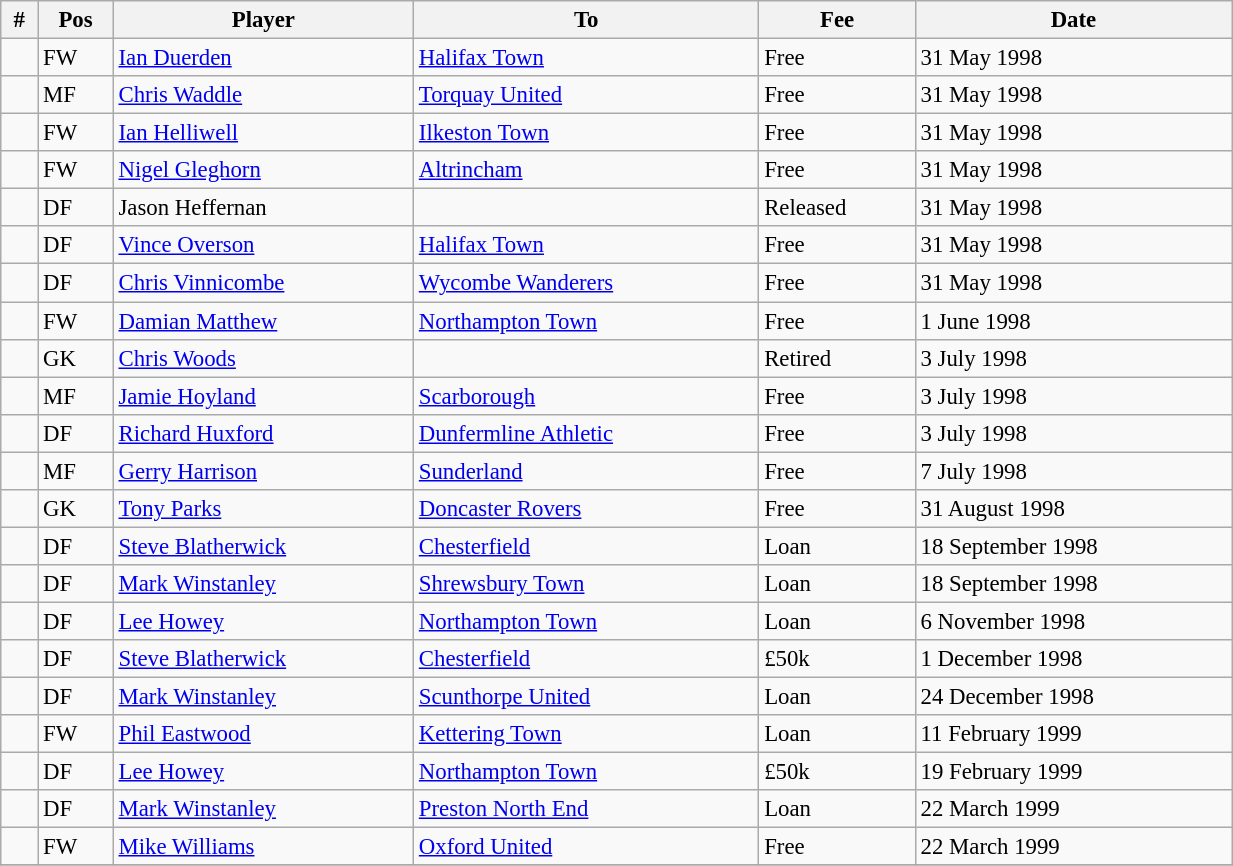<table width=65% class="wikitable" style="text-align:center; font-size:95%; text-align:left">
<tr>
<th>#</th>
<th>Pos</th>
<th>Player</th>
<th>To</th>
<th>Fee</th>
<th>Date</th>
</tr>
<tr --->
<td></td>
<td>FW</td>
<td> <a href='#'>Ian Duerden</a></td>
<td><a href='#'>Halifax Town</a></td>
<td>Free</td>
<td>31 May 1998</td>
</tr>
<tr --->
<td></td>
<td>MF</td>
<td> <a href='#'>Chris Waddle</a></td>
<td><a href='#'>Torquay United</a></td>
<td>Free</td>
<td>31 May 1998</td>
</tr>
<tr --->
<td></td>
<td>FW</td>
<td> <a href='#'>Ian Helliwell</a></td>
<td><a href='#'>Ilkeston Town</a></td>
<td>Free</td>
<td>31 May 1998</td>
</tr>
<tr --->
<td></td>
<td>FW</td>
<td> <a href='#'>Nigel Gleghorn</a></td>
<td><a href='#'>Altrincham</a></td>
<td>Free</td>
<td>31 May 1998</td>
</tr>
<tr --->
<td></td>
<td>DF</td>
<td> Jason Heffernan</td>
<td></td>
<td>Released</td>
<td>31 May 1998</td>
</tr>
<tr --->
<td></td>
<td>DF</td>
<td> <a href='#'>Vince Overson</a></td>
<td><a href='#'>Halifax Town</a></td>
<td>Free</td>
<td>31 May 1998</td>
</tr>
<tr --->
<td></td>
<td>DF</td>
<td> <a href='#'>Chris Vinnicombe</a></td>
<td><a href='#'>Wycombe Wanderers</a></td>
<td>Free</td>
<td>31 May 1998</td>
</tr>
<tr --->
<td></td>
<td>FW</td>
<td> <a href='#'>Damian Matthew</a></td>
<td><a href='#'>Northampton Town</a></td>
<td>Free</td>
<td>1 June 1998</td>
</tr>
<tr --->
<td></td>
<td>GK</td>
<td> <a href='#'>Chris Woods</a></td>
<td></td>
<td>Retired</td>
<td>3 July 1998</td>
</tr>
<tr --->
<td></td>
<td>MF</td>
<td> <a href='#'>Jamie Hoyland</a></td>
<td><a href='#'>Scarborough</a></td>
<td>Free</td>
<td>3 July 1998</td>
</tr>
<tr --->
<td></td>
<td>DF</td>
<td> <a href='#'>Richard Huxford</a></td>
<td><a href='#'>Dunfermline Athletic</a></td>
<td>Free</td>
<td>3 July 1998</td>
</tr>
<tr --->
<td></td>
<td>MF</td>
<td> <a href='#'>Gerry Harrison</a></td>
<td><a href='#'>Sunderland</a></td>
<td>Free</td>
<td>7 July 1998</td>
</tr>
<tr --->
<td></td>
<td>GK</td>
<td> <a href='#'>Tony Parks</a></td>
<td><a href='#'>Doncaster Rovers</a></td>
<td>Free</td>
<td>31 August 1998</td>
</tr>
<tr --->
<td></td>
<td>DF</td>
<td> <a href='#'>Steve Blatherwick</a></td>
<td><a href='#'>Chesterfield</a></td>
<td>Loan</td>
<td>18 September 1998</td>
</tr>
<tr --->
<td></td>
<td>DF</td>
<td> <a href='#'>Mark Winstanley</a></td>
<td><a href='#'>Shrewsbury Town</a></td>
<td>Loan</td>
<td>18 September 1998</td>
</tr>
<tr --->
<td></td>
<td>DF</td>
<td> <a href='#'>Lee Howey</a></td>
<td><a href='#'>Northampton Town</a></td>
<td>Loan</td>
<td>6 November 1998</td>
</tr>
<tr --->
<td></td>
<td>DF</td>
<td> <a href='#'>Steve Blatherwick</a></td>
<td><a href='#'>Chesterfield</a></td>
<td>£50k</td>
<td>1 December 1998</td>
</tr>
<tr --->
<td></td>
<td>DF</td>
<td> <a href='#'>Mark Winstanley</a></td>
<td><a href='#'>Scunthorpe United</a></td>
<td>Loan</td>
<td>24 December 1998</td>
</tr>
<tr --->
<td></td>
<td>FW</td>
<td> <a href='#'>Phil Eastwood</a></td>
<td><a href='#'>Kettering Town</a></td>
<td>Loan</td>
<td>11 February 1999</td>
</tr>
<tr --->
<td></td>
<td>DF</td>
<td> <a href='#'>Lee Howey</a></td>
<td><a href='#'>Northampton Town</a></td>
<td>£50k</td>
<td>19 February 1999</td>
</tr>
<tr --->
<td></td>
<td>DF</td>
<td> <a href='#'>Mark Winstanley</a></td>
<td><a href='#'>Preston North End</a></td>
<td>Loan</td>
<td>22 March 1999</td>
</tr>
<tr --->
<td></td>
<td>FW</td>
<td> <a href='#'>Mike Williams</a></td>
<td><a href='#'>Oxford United</a></td>
<td>Free</td>
<td>22 March 1999</td>
</tr>
<tr --->
</tr>
</table>
